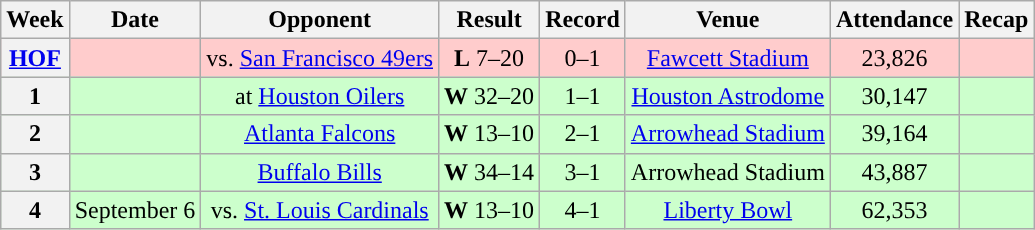<table class="wikitable" style="text-align:center">
<tr>
<th>Week</th>
<th>Date</th>
<th>Opponent</th>
<th>Result</th>
<th>Record</th>
<th>Venue</th>
<th>Attendance</th>
<th>Recap</th>
</tr>
<tr style="background:#fcc">
<th><a href='#'>HOF</a></th>
<td></td>
<td>vs. <a href='#'>San Francisco 49ers</a></td>
<td><strong>L</strong> 7–20</td>
<td>0–1</td>
<td><a href='#'>Fawcett Stadium</a> </td>
<td>23,826</td>
<td></td>
</tr>
<tr style="background:#cfc">
<th>1</th>
<td></td>
<td>at <a href='#'>Houston Oilers</a></td>
<td><strong>W</strong> 32–20</td>
<td>1–1</td>
<td><a href='#'>Houston Astrodome</a></td>
<td>30,147</td>
<td></td>
</tr>
<tr style="background:#cfc">
<th>2</th>
<td></td>
<td><a href='#'>Atlanta Falcons</a></td>
<td><strong>W</strong> 13–10</td>
<td>2–1</td>
<td><a href='#'>Arrowhead Stadium</a></td>
<td>39,164</td>
<td></td>
</tr>
<tr style="background:#cfc">
<th>3</th>
<td></td>
<td><a href='#'>Buffalo Bills</a></td>
<td><strong>W</strong> 34–14</td>
<td>3–1</td>
<td>Arrowhead Stadium</td>
<td>43,887</td>
<td></td>
</tr>
<tr style="background:#cfc">
<th>4</th>
<td>September 6</td>
<td>vs. <a href='#'>St. Louis Cardinals</a></td>
<td><strong>W</strong> 13–10 </td>
<td>4–1</td>
<td><a href='#'>Liberty Bowl</a> </td>
<td>62,353</td>
<td></td>
</tr>
</table>
